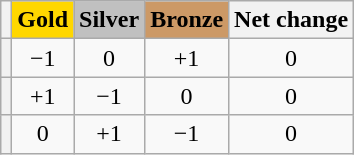<table class="wikitable plainrowheaders sortable" style="text-align:center">
<tr>
<th scope="col"></th>
<th scope="col" style="background-color:gold">Gold</th>
<th scope="col" style="background-color:silver">Silver</th>
<th scope="col" style="background-color:#c96">Bronze</th>
<th scope="col">Net change</th>
</tr>
<tr>
<th scope="row" style="text-align:left"></th>
<td>−1</td>
<td>0</td>
<td>+1</td>
<td>0</td>
</tr>
<tr>
<th scope="row" style="text-align:left"></th>
<td>+1</td>
<td>−1</td>
<td>0</td>
<td>0</td>
</tr>
<tr>
<th scope="row" style="text-align:left"></th>
<td>0</td>
<td>+1</td>
<td>−1</td>
<td>0</td>
</tr>
</table>
